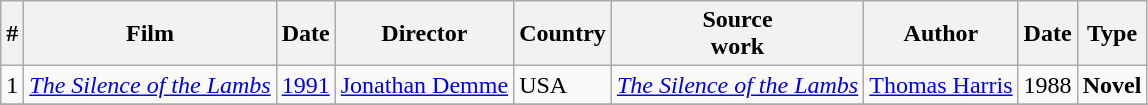<table class="wikitable">
<tr>
<th>#</th>
<th>Film</th>
<th>Date</th>
<th>Director</th>
<th>Country</th>
<th>Source<br>work</th>
<th>Author</th>
<th>Date</th>
<th>Type</th>
</tr>
<tr>
<td>1</td>
<td><em><a href='#'>The Silence of the Lambs</a></em></td>
<td><a href='#'>1991</a></td>
<td><a href='#'>Jonathan Demme</a></td>
<td>USA</td>
<td><em><a href='#'>The Silence of the Lambs</a></em></td>
<td><a href='#'>Thomas Harris</a></td>
<td>1988</td>
<td><strong>Novel</strong></td>
</tr>
<tr>
</tr>
</table>
